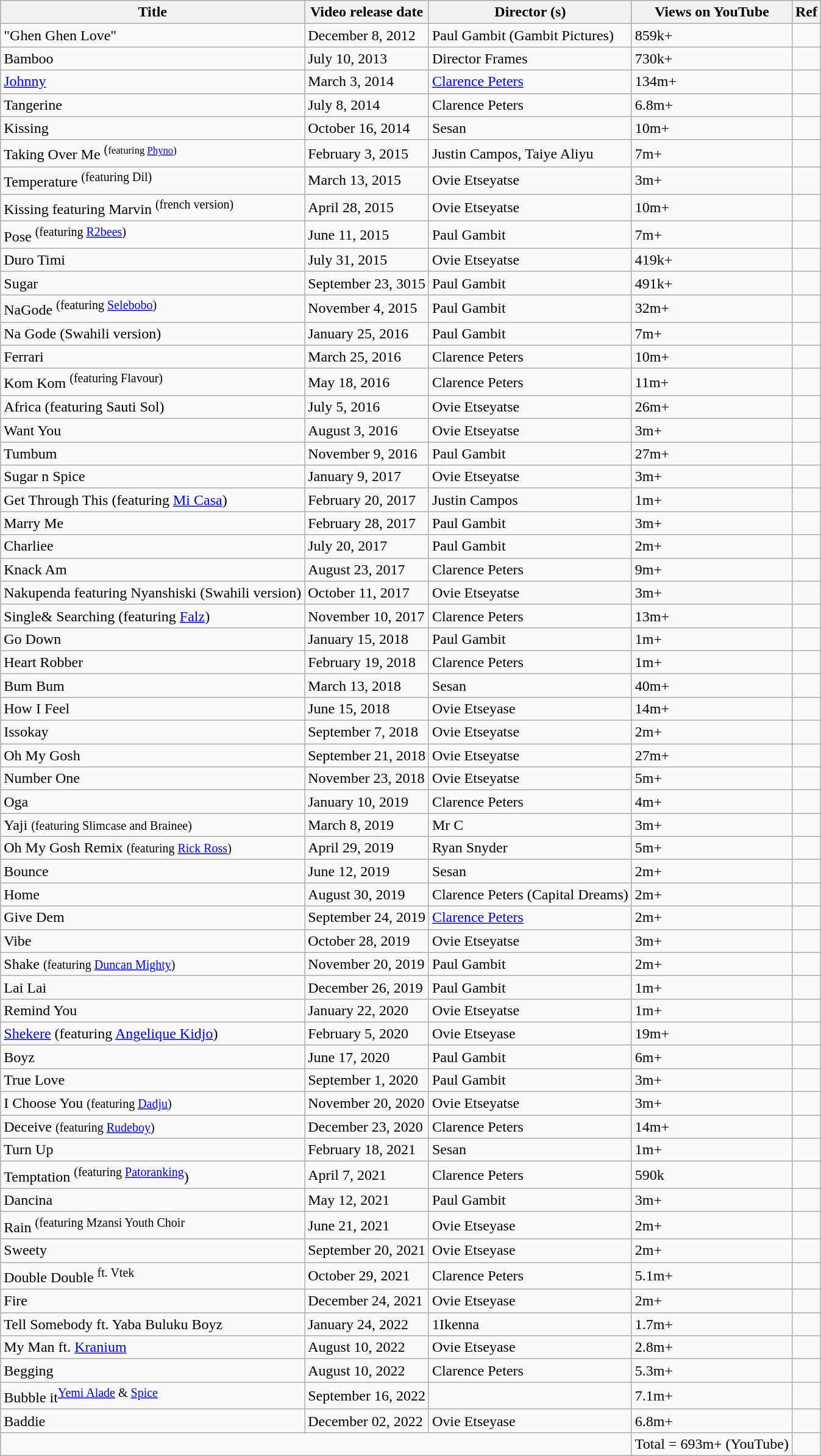<table class="wikitable">
<tr>
<th>Title</th>
<th>Video release date</th>
<th>Director (s)</th>
<th>Views on YouTube</th>
<th>Ref</th>
</tr>
<tr>
<td>"Ghen Ghen Love"</td>
<td>December 8, 2012</td>
<td>Paul Gambit (Gambit Pictures)</td>
<td>859k+</td>
<td></td>
</tr>
<tr>
<td>Bamboo</td>
<td>July 10, 2013</td>
<td>Director Frames</td>
<td>730k+</td>
<td></td>
</tr>
<tr>
<td><a href='#'>Johnny</a></td>
<td>March 3, 2014</td>
<td><a href='#'>Clarence Peters</a></td>
<td>134m+</td>
<td></td>
</tr>
<tr>
<td>Tangerine</td>
<td>July 8, 2014</td>
<td>Clarence Peters</td>
<td>6.8m+</td>
<td></td>
</tr>
<tr>
<td>Kissing</td>
<td>October 16, 2014</td>
<td>Sesan</td>
<td>10m+</td>
<td></td>
</tr>
<tr>
<td>Taking Over Me <sup>(<small>featuring <a href='#'>Phyno</a>)</small></sup></td>
<td>February 3, 2015</td>
<td>Justin Campos, Taiye Aliyu</td>
<td>7m+</td>
<td></td>
</tr>
<tr>
<td>Temperature <sup>(featuring Dil)</sup></td>
<td>March 13, 2015</td>
<td>Ovie Etseyatse</td>
<td>3m+</td>
<td></td>
</tr>
<tr>
<td>Kissing featuring Marvin <sup>(french version)</sup></td>
<td>April 28, 2015</td>
<td>Ovie Etseyatse</td>
<td>10m+</td>
<td></td>
</tr>
<tr>
<td>Pose <sup>(featuring <a href='#'>R2bees</a>)</sup></td>
<td>June 11, 2015</td>
<td>Paul Gambit</td>
<td>7m+</td>
<td></td>
</tr>
<tr>
<td>Duro Timi</td>
<td>July 31, 2015</td>
<td>Ovie Etseyatse</td>
<td>419k+</td>
<td></td>
</tr>
<tr>
<td>Sugar</td>
<td>September 23, 3015</td>
<td>Paul Gambit</td>
<td>491k+</td>
<td></td>
</tr>
<tr>
<td>NaGode <sup>(featuring <a href='#'>Selebobo</a>)</sup></td>
<td>November 4, 2015</td>
<td>Paul Gambit</td>
<td>32m+</td>
<td></td>
</tr>
<tr>
<td>Na Gode (Swahili version)</td>
<td>January 25, 2016</td>
<td>Paul Gambit</td>
<td>7m+</td>
<td></td>
</tr>
<tr>
<td>Ferrari</td>
<td>March 25, 2016</td>
<td>Clarence Peters</td>
<td>10m+</td>
<td></td>
</tr>
<tr>
<td>Kom Kom <sup>(featuring Flavour)</sup></td>
<td>May 18, 2016</td>
<td>Clarence Peters</td>
<td>11m+</td>
<td></td>
</tr>
<tr>
<td>Africa (featuring Sauti Sol)</td>
<td>July 5, 2016</td>
<td>Ovie Etseyatse</td>
<td>26m+</td>
<td></td>
</tr>
<tr>
<td>Want You</td>
<td>August 3, 2016</td>
<td>Ovie Etseyatse</td>
<td>3m+</td>
<td></td>
</tr>
<tr>
<td>Tumbum</td>
<td>November 9, 2016</td>
<td>Paul Gambit</td>
<td>27m+</td>
<td></td>
</tr>
<tr>
<td>Sugar n Spice</td>
<td>January 9, 2017</td>
<td>Ovie Etseyatse</td>
<td>3m+</td>
<td></td>
</tr>
<tr>
<td>Get Through This (featuring <a href='#'>Mi Casa</a>)</td>
<td>February 20, 2017</td>
<td>Justin Campos</td>
<td>1m+</td>
<td></td>
</tr>
<tr>
<td>Marry Me</td>
<td>February 28, 2017</td>
<td>Paul Gambit</td>
<td>3m+</td>
<td></td>
</tr>
<tr>
<td>Charliee</td>
<td>July 20, 2017</td>
<td>Paul Gambit</td>
<td>2m+</td>
<td></td>
</tr>
<tr>
<td>Knack Am</td>
<td>August 23, 2017</td>
<td>Clarence Peters</td>
<td>9m+</td>
<td></td>
</tr>
<tr>
<td>Nakupenda featuring Nyanshiski (Swahili version)</td>
<td>October 11, 2017</td>
<td>Ovie Etseyatse</td>
<td>3m+</td>
<td></td>
</tr>
<tr>
<td>Single& Searching (featuring <a href='#'>Falz</a>)</td>
<td>November 10, 2017</td>
<td>Clarence Peters</td>
<td>13m+</td>
<td></td>
</tr>
<tr>
<td>Go Down</td>
<td>January 15, 2018</td>
<td>Paul Gambit</td>
<td>1m+</td>
<td></td>
</tr>
<tr>
<td>Heart Robber</td>
<td>February 19, 2018</td>
<td>Clarence Peters</td>
<td>1m+</td>
<td></td>
</tr>
<tr>
<td>Bum Bum</td>
<td>March 13, 2018</td>
<td>Sesan</td>
<td>40m+</td>
<td></td>
</tr>
<tr>
<td>How I Feel</td>
<td>June 15, 2018</td>
<td>Ovie Etseyase</td>
<td>14m+</td>
<td></td>
</tr>
<tr>
<td>Issokay</td>
<td>September 7, 2018</td>
<td>Ovie Etseyatse</td>
<td>2m+</td>
<td></td>
</tr>
<tr>
<td>Oh My Gosh</td>
<td>September 21, 2018</td>
<td>Ovie Etseyatse</td>
<td>27m+</td>
<td></td>
</tr>
<tr>
<td>Number One</td>
<td>November 23, 2018</td>
<td>Ovie Etseyatse</td>
<td>5m+</td>
<td></td>
</tr>
<tr>
<td>Oga</td>
<td>January 10, 2019</td>
<td>Clarence Peters</td>
<td>4m+</td>
<td></td>
</tr>
<tr>
<td>Yaji <small>(featuring Slimcase and Brainee)</small></td>
<td>March 8, 2019</td>
<td>Mr C</td>
<td>3m+</td>
<td></td>
</tr>
<tr>
<td>Oh My Gosh Remix <small>(featuring <a href='#'>Rick Ross</a>)</small></td>
<td>April 29, 2019</td>
<td>Ryan Snyder</td>
<td>5m+</td>
<td></td>
</tr>
<tr>
<td>Bounce</td>
<td>June 12, 2019</td>
<td>Sesan</td>
<td>2m+</td>
<td></td>
</tr>
<tr>
<td>Home</td>
<td>August 30, 2019</td>
<td>Clarence Peters (Capital Dreams)</td>
<td>2m+</td>
<td></td>
</tr>
<tr>
<td>Give Dem</td>
<td>September 24, 2019</td>
<td><a href='#'>Clarence Peters</a></td>
<td>2m+</td>
<td></td>
</tr>
<tr>
<td>Vibe</td>
<td>October 28, 2019</td>
<td>Ovie Etseyatse</td>
<td>3m+</td>
<td></td>
</tr>
<tr>
<td>Shake <small>(featuring <a href='#'>Duncan Mighty</a>)</small></td>
<td>November 20, 2019</td>
<td>Paul Gambit</td>
<td>2m+</td>
<td></td>
</tr>
<tr>
<td>Lai Lai</td>
<td>December 26, 2019</td>
<td>Paul Gambit</td>
<td>1m+</td>
<td></td>
</tr>
<tr>
<td>Remind You</td>
<td>January 22, 2020</td>
<td>Ovie Etseyatse</td>
<td>1m+</td>
<td></td>
</tr>
<tr>
<td><a href='#'>Shekere</a> (featuring <a href='#'>Angelique Kidjo</a>)</td>
<td>February 5, 2020</td>
<td>Ovie Etseyase</td>
<td>19m+</td>
<td></td>
</tr>
<tr>
<td>Boyz</td>
<td>June 17, 2020</td>
<td>Paul Gambit</td>
<td>6m+</td>
<td></td>
</tr>
<tr>
<td>True Love</td>
<td>September 1, 2020</td>
<td>Paul Gambit</td>
<td>3m+</td>
<td></td>
</tr>
<tr>
<td>I Choose You <small>(featuring <a href='#'>Dadju</a>)</small></td>
<td>November 20, 2020</td>
<td>Ovie Etseyatse</td>
<td>3m+</td>
<td></td>
</tr>
<tr>
<td>Deceive <small>(featuring <a href='#'>Rudeboy</a>)</small></td>
<td>December 23, 2020</td>
<td>Clarence Peters</td>
<td>14m+</td>
<td></td>
</tr>
<tr>
<td>Turn Up</td>
<td>February 18, 2021</td>
<td>Sesan</td>
<td>1m+</td>
<td></td>
</tr>
<tr>
<td>Temptation <sup>(featuring <a href='#'>Patoranking</a></sup>)</td>
<td>April 7, 2021</td>
<td>Clarence Peters</td>
<td>590k</td>
<td></td>
</tr>
<tr>
<td>Dancina</td>
<td>May 12, 2021</td>
<td>Paul Gambit</td>
<td>3m+</td>
<td></td>
</tr>
<tr>
<td>Rain <sup>(featuring Mzansi Youth Choir</sup></td>
<td>June 21, 2021</td>
<td>Ovie Etseyase</td>
<td>2m+</td>
<td></td>
</tr>
<tr>
<td>Sweety</td>
<td>September 20, 2021</td>
<td>Ovie Etseyase</td>
<td>2m+</td>
<td></td>
</tr>
<tr>
<td>Double Double <sup> ft. Vtek </sup></td>
<td>October 29, 2021</td>
<td>Clarence Peters</td>
<td>5.1m+</td>
<td></td>
</tr>
<tr>
<td>Fire</td>
<td>December 24, 2021</td>
<td>Ovie Etseyase</td>
<td>2m+</td>
<td></td>
</tr>
<tr>
<td>Tell Somebody ft. Yaba Buluku Boyz</td>
<td>January 24, 2022</td>
<td>1Ikenna</td>
<td>1.7m+</td>
<td></td>
</tr>
<tr>
<td>My Man ft. <a href='#'>Kranium</a></td>
<td>August 10, 2022</td>
<td>Ovie Etseyase</td>
<td>2.8m+</td>
<td></td>
</tr>
<tr>
<td>Begging</td>
<td>August 10, 2022</td>
<td>Clarence Peters</td>
<td>5.3m+</td>
<td></td>
</tr>
<tr>
<td>Bubble it<sup><a href='#'>Yemi Alade</a> & <a href='#'>Spice</a></sup></td>
<td>September 16, 2022</td>
<td></td>
<td>7.1m+</td>
<td></td>
</tr>
<tr>
<td>Baddie</td>
<td>December 02, 2022</td>
<td>Ovie Etseyase</td>
<td>6.8m+</td>
<td></td>
</tr>
<tr>
<td colspan="3"></td>
<td>Total = 693m+ (YouTube)</td>
<td></td>
</tr>
</table>
